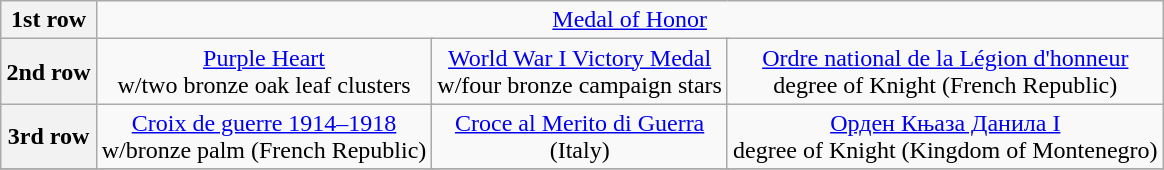<table class="wikitable" style="margin:1em auto; text-align:center;">
<tr>
<th>1st row</th>
<td colspan="7"><a href='#'>Medal of Honor</a></td>
</tr>
<tr>
<th>2nd row</th>
<td colspan="3"><a href='#'>Purple Heart</a> <br>w/two bronze oak leaf clusters</td>
<td colspan="3"><a href='#'>World War I Victory Medal</a> <br>w/four bronze campaign stars</td>
<td colspan="3"><a href='#'>Ordre national de la Légion d'honneur</a> <br>degree of Knight (French Republic)</td>
</tr>
<tr>
<th>3rd row</th>
<td colspan="3"><a href='#'>Croix de guerre 1914–1918</a> <br> w/bronze palm (French Republic)</td>
<td colspan="3"><a href='#'>Croce al Merito di Guerra</a> <br>(Italy)</td>
<td colspan="3"><a href='#'>Орден Књаза Данила I</a> <br>degree of Knight (Kingdom of Montenegro)</td>
</tr>
<tr>
</tr>
</table>
